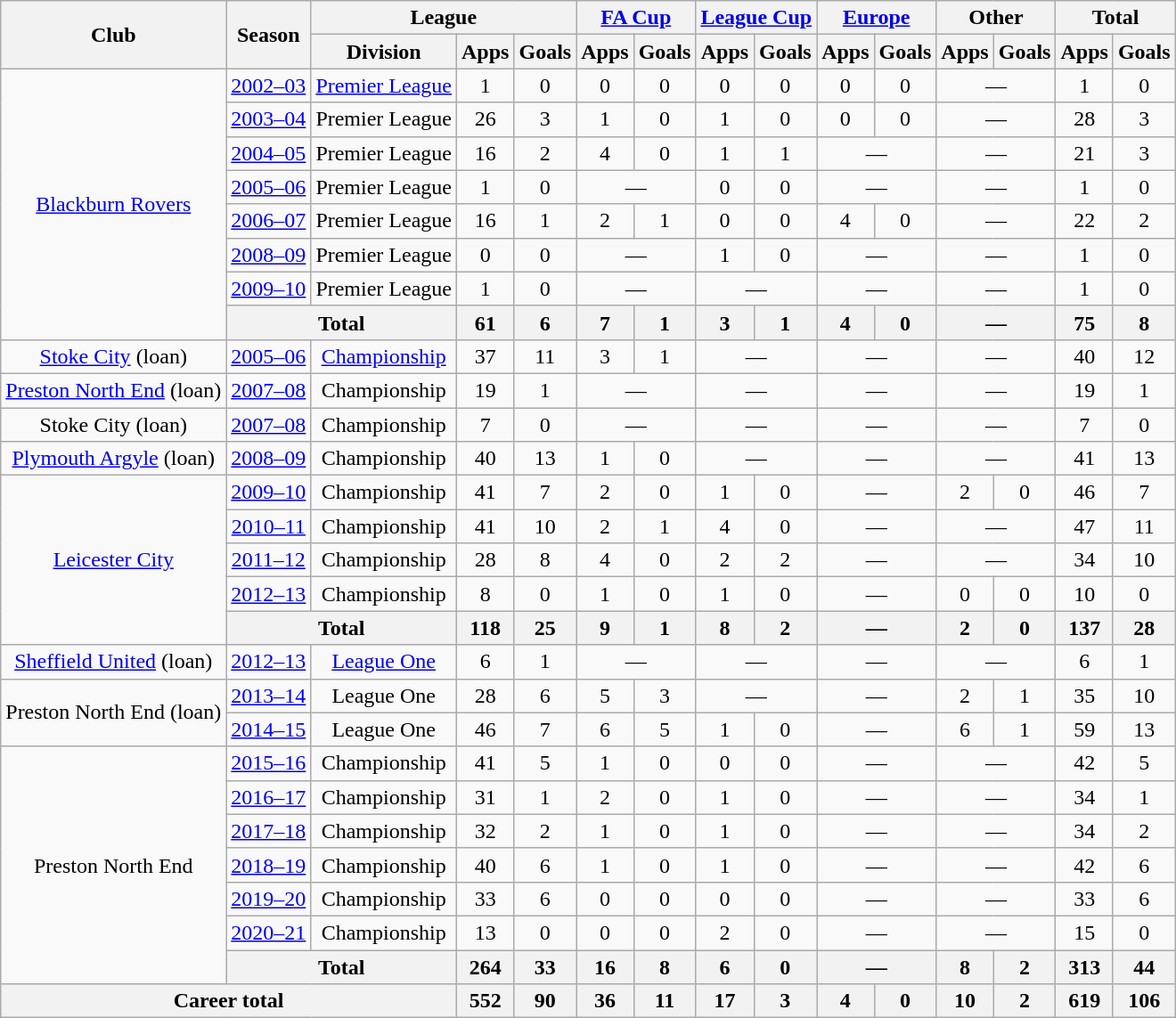<table class="wikitable" style="text-align: center;">
<tr>
<th rowspan="2">Club</th>
<th rowspan="2">Season</th>
<th colspan="3">League</th>
<th colspan="2"><a href='#'>FA Cup</a></th>
<th colspan="2"><a href='#'>League Cup</a></th>
<th colspan="2"><a href='#'>Europe</a></th>
<th colspan="2">Other</th>
<th colspan="2">Total</th>
</tr>
<tr>
<th>Division</th>
<th>Apps</th>
<th>Goals</th>
<th>Apps</th>
<th>Goals</th>
<th>Apps</th>
<th>Goals</th>
<th>Apps</th>
<th>Goals</th>
<th>Apps</th>
<th>Goals</th>
<th>Apps</th>
<th>Goals</th>
</tr>
<tr>
<td rowspan="8"><a href='#'>Blackburn Rovers</a></td>
<td><a href='#'>2002–03</a></td>
<td><a href='#'>Premier League</a></td>
<td>1</td>
<td>0</td>
<td>0</td>
<td>0</td>
<td>0</td>
<td>0</td>
<td>0</td>
<td>0</td>
<td colspan="2">—</td>
<td>1</td>
<td>0</td>
</tr>
<tr>
<td><a href='#'>2003–04</a></td>
<td>Premier League</td>
<td>26</td>
<td>3</td>
<td>1</td>
<td>0</td>
<td>1</td>
<td>0</td>
<td>0</td>
<td>0</td>
<td colspan="2">—</td>
<td>28</td>
<td>3</td>
</tr>
<tr>
<td><a href='#'>2004–05</a></td>
<td>Premier League</td>
<td>16</td>
<td>2</td>
<td>4</td>
<td>0</td>
<td>1</td>
<td>1</td>
<td colspan="2">—</td>
<td colspan="2">—</td>
<td>21</td>
<td>3</td>
</tr>
<tr>
<td><a href='#'>2005–06</a></td>
<td>Premier League</td>
<td>1</td>
<td>0</td>
<td colspan="2">—</td>
<td>0</td>
<td>0</td>
<td colspan="2">—</td>
<td colspan="2">—</td>
<td>1</td>
<td>0</td>
</tr>
<tr>
<td><a href='#'>2006–07</a></td>
<td>Premier League</td>
<td>16</td>
<td>1</td>
<td>2</td>
<td>1</td>
<td>0</td>
<td>0</td>
<td>4</td>
<td>0</td>
<td colspan="2">—</td>
<td>22</td>
<td>2</td>
</tr>
<tr>
<td><a href='#'>2008–09</a></td>
<td>Premier League</td>
<td>0</td>
<td>0</td>
<td colspan="2">—</td>
<td>1</td>
<td>0</td>
<td colspan="2">—</td>
<td colspan="2">—</td>
<td>1</td>
<td>0</td>
</tr>
<tr>
<td><a href='#'>2009–10</a></td>
<td>Premier League</td>
<td>1</td>
<td>0</td>
<td colspan="2">—</td>
<td colspan="2">—</td>
<td colspan="2">—</td>
<td colspan="2">—</td>
<td>1</td>
<td>0</td>
</tr>
<tr>
<th colspan="2">Total</th>
<th>61</th>
<th>6</th>
<th>7</th>
<th>1</th>
<th>3</th>
<th>1</th>
<th>4</th>
<th>0</th>
<th colspan="2">—</th>
<th>75</th>
<th>8</th>
</tr>
<tr>
<td><a href='#'>Stoke City</a> (loan)</td>
<td><a href='#'>2005–06</a></td>
<td><a href='#'>Championship</a></td>
<td>37</td>
<td>11</td>
<td>3</td>
<td>1</td>
<td colspan="2">—</td>
<td colspan="2">—</td>
<td colspan="2">—</td>
<td>40</td>
<td>12</td>
</tr>
<tr>
<td><a href='#'>Preston North End</a> (loan)</td>
<td><a href='#'>2007–08</a></td>
<td>Championship</td>
<td>19</td>
<td>1</td>
<td colspan="2">—</td>
<td colspan="2">—</td>
<td colspan="2">—</td>
<td colspan="2">—</td>
<td>19</td>
<td>1</td>
</tr>
<tr>
<td>Stoke City (loan)</td>
<td><a href='#'>2007–08</a></td>
<td>Championship</td>
<td>7</td>
<td>0</td>
<td colspan="2">—</td>
<td colspan="2">—</td>
<td colspan="2">—</td>
<td colspan="2">—</td>
<td>7</td>
<td>0</td>
</tr>
<tr>
<td><a href='#'>Plymouth Argyle</a> (loan)</td>
<td><a href='#'>2008–09</a></td>
<td>Championship</td>
<td>40</td>
<td>13</td>
<td>1</td>
<td>0</td>
<td colspan="2">—</td>
<td colspan="2">—</td>
<td colspan="2">—</td>
<td>41</td>
<td>13</td>
</tr>
<tr>
<td rowspan="5"><a href='#'>Leicester City</a></td>
<td><a href='#'>2009–10</a></td>
<td>Championship</td>
<td>41</td>
<td>7</td>
<td>2</td>
<td>0</td>
<td>1</td>
<td>0</td>
<td colspan="2">—</td>
<td>2</td>
<td>0</td>
<td>46</td>
<td>7</td>
</tr>
<tr>
<td><a href='#'>2010–11</a></td>
<td>Championship</td>
<td>41</td>
<td>10</td>
<td>2</td>
<td>1</td>
<td>4</td>
<td>0</td>
<td colspan="2">—</td>
<td colspan="2">—</td>
<td>47</td>
<td>11</td>
</tr>
<tr>
<td><a href='#'>2011–12</a></td>
<td>Championship</td>
<td>28</td>
<td>8</td>
<td>4</td>
<td>0</td>
<td>2</td>
<td>2</td>
<td colspan="2">—</td>
<td colspan="2">—</td>
<td>34</td>
<td>10</td>
</tr>
<tr>
<td><a href='#'>2012–13</a></td>
<td>Championship</td>
<td>8</td>
<td>0</td>
<td>1</td>
<td>0</td>
<td>1</td>
<td>0</td>
<td colspan="2">—</td>
<td>0</td>
<td>0</td>
<td>10</td>
<td>0</td>
</tr>
<tr>
<th colspan="2">Total</th>
<th>118</th>
<th>25</th>
<th>9</th>
<th>1</th>
<th>8</th>
<th>2</th>
<th colspan="2">—</th>
<th>2</th>
<th>0</th>
<th>137</th>
<th>28</th>
</tr>
<tr>
<td><a href='#'>Sheffield United</a> (loan)</td>
<td><a href='#'>2012–13</a></td>
<td><a href='#'>League One</a></td>
<td>6</td>
<td>1</td>
<td colspan="2">—</td>
<td colspan="2">—</td>
<td colspan="2">—</td>
<td colspan="2">—</td>
<td>6</td>
<td>1</td>
</tr>
<tr>
<td rowspan=2>Preston North End (loan)</td>
<td><a href='#'>2013–14</a></td>
<td>League One</td>
<td>28</td>
<td>6</td>
<td>5</td>
<td>3</td>
<td colspan="2">—</td>
<td colspan="2">—</td>
<td>2</td>
<td>1</td>
<td>35</td>
<td>10</td>
</tr>
<tr>
<td><a href='#'>2014–15</a></td>
<td>League One</td>
<td>46</td>
<td>7</td>
<td>6</td>
<td>5</td>
<td>1</td>
<td>0</td>
<td colspan="2">—</td>
<td>6</td>
<td>1</td>
<td>59</td>
<td>13</td>
</tr>
<tr>
<td rowspan=7>Preston North End</td>
<td><a href='#'>2015–16</a></td>
<td>Championship</td>
<td>41</td>
<td>5</td>
<td>1</td>
<td>0</td>
<td>0</td>
<td>0</td>
<td colspan="2">—</td>
<td colspan="2">—</td>
<td>42</td>
<td>5</td>
</tr>
<tr>
<td><a href='#'>2016–17</a></td>
<td>Championship</td>
<td>31</td>
<td>1</td>
<td>2</td>
<td>0</td>
<td>1</td>
<td>0</td>
<td colspan="2">—</td>
<td colspan="2">—</td>
<td>34</td>
<td>1</td>
</tr>
<tr>
<td><a href='#'>2017–18</a></td>
<td>Championship</td>
<td>32</td>
<td>2</td>
<td>1</td>
<td>0</td>
<td>1</td>
<td>0</td>
<td colspan="2">—</td>
<td colspan="2">—</td>
<td>34</td>
<td>2</td>
</tr>
<tr>
<td><a href='#'>2018–19</a></td>
<td>Championship</td>
<td>40</td>
<td>6</td>
<td>1</td>
<td>0</td>
<td>1</td>
<td>0</td>
<td colspan="2">—</td>
<td colspan="2">—</td>
<td>42</td>
<td>6</td>
</tr>
<tr>
<td><a href='#'>2019–20</a></td>
<td>Championship</td>
<td>33</td>
<td>6</td>
<td>0</td>
<td>0</td>
<td>0</td>
<td>0</td>
<td colspan="2">—</td>
<td colspan="2">—</td>
<td>33</td>
<td>6</td>
</tr>
<tr>
<td><a href='#'>2020–21</a></td>
<td>Championship</td>
<td>13</td>
<td>0</td>
<td>0</td>
<td>0</td>
<td>2</td>
<td>0</td>
<td colspan="2">—</td>
<td colspan="2">—</td>
<td>15</td>
<td>0</td>
</tr>
<tr>
<th colspan="2">Total</th>
<th>264</th>
<th>33</th>
<th>16</th>
<th>8</th>
<th>6</th>
<th>0</th>
<th colspan="2">—</th>
<th>8</th>
<th>2</th>
<th>313</th>
<th>44</th>
</tr>
<tr>
<th colspan="3">Career total</th>
<th>552</th>
<th>90</th>
<th>36</th>
<th>11</th>
<th>17</th>
<th>3</th>
<th>4</th>
<th>0</th>
<th>10</th>
<th>2</th>
<th>619</th>
<th>106</th>
</tr>
</table>
